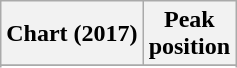<table class="wikitable sortable plainrowheaders" style="text-align:center">
<tr>
<th>Chart (2017)</th>
<th>Peak<br>position</th>
</tr>
<tr>
</tr>
<tr>
</tr>
</table>
